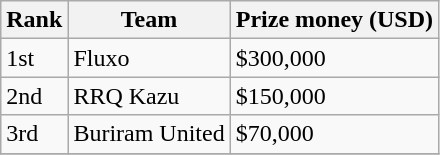<table class="wikitable">
<tr>
<th>Rank</th>
<th>Team</th>
<th>Prize money (USD)</th>
</tr>
<tr>
<td>1st</td>
<td>Fluxo</td>
<td>$300,000</td>
</tr>
<tr>
<td>2nd</td>
<td>RRQ Kazu</td>
<td>$150,000</td>
</tr>
<tr>
<td>3rd</td>
<td>Buriram United</td>
<td>$70,000</td>
</tr>
<tr>
</tr>
</table>
